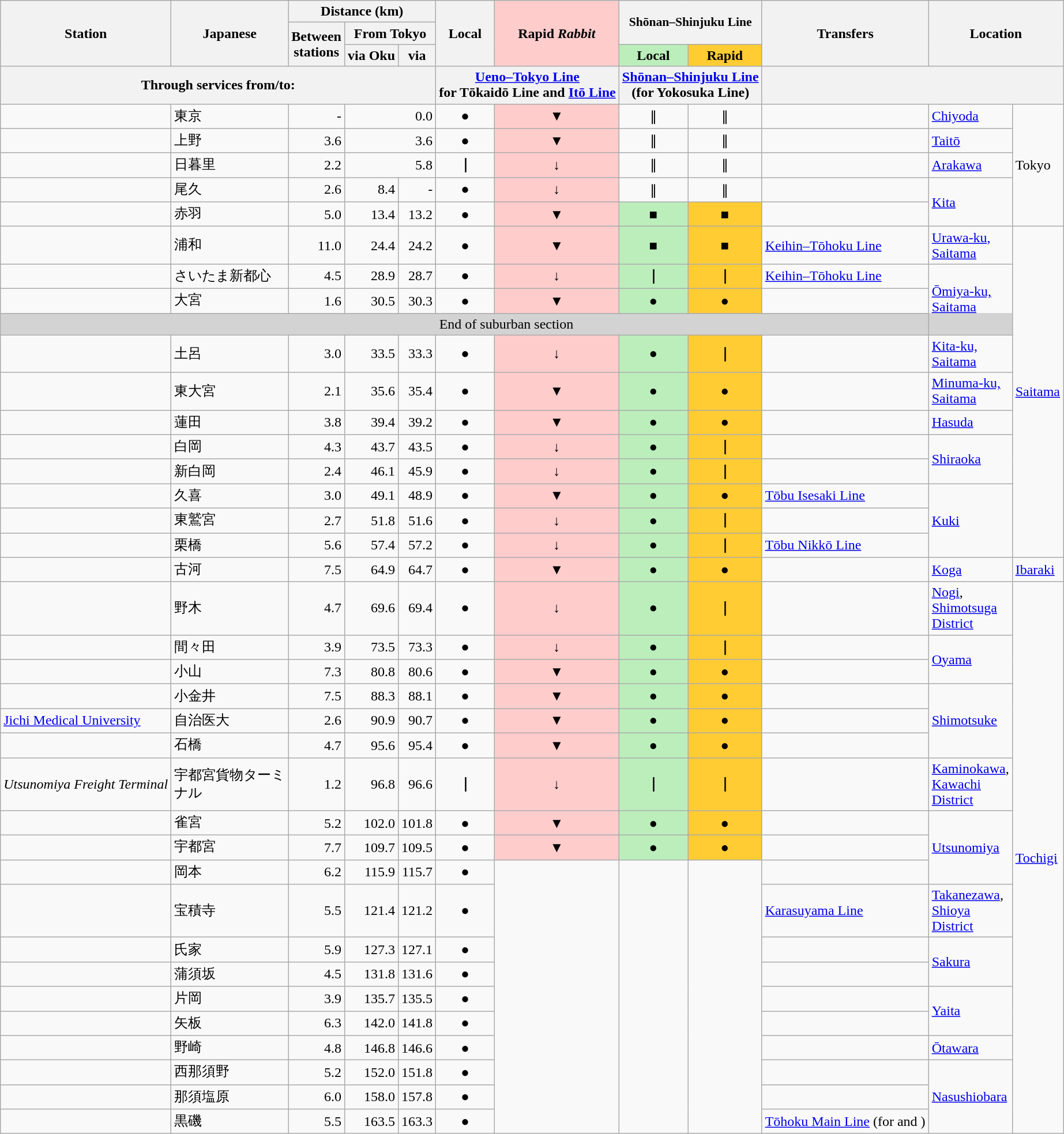<table class="wikitable" rules="all">
<tr>
<th rowspan="3">Station</th>
<th rowspan="3">Japanese</th>
<th colspan="3">Distance (km)</th>
<th rowspan="3">Local</th>
<th rowspan="3" style="background:#fcc;">Rapid <em>Rabbit</em></th>
<th colspan="2" rowspan="2" style="font-size:90%;"><strong>Shōnan–Shinjuku Line</strong></th>
<th rowspan="3">Transfers</th>
<th colspan="2" rowspan="3">Location</th>
</tr>
<tr>
<th rowspan="2">Between<br>stations</th>
<th colspan="2">From Tokyo</th>
</tr>
<tr>
<th>via Oku</th>
<th>via </th>
<th style="background:#beb">Local</th>
<th style="background:#fc3">Rapid</th>
</tr>
<tr>
<th colspan="5">Through services from/to:</th>
<th colspan="2"><strong></strong> <a href='#'>Ueno–Tokyo Line</a><br>for <strong></strong> Tōkaidō Line and <strong></strong> <a href='#'>Itō Line</a></th>
<th colspan="2"><strong></strong> <a href='#'>Shōnan–Shinjuku Line</a><br>(for <strong></strong> Yokosuka Line)</th>
<th colspan="3"></th>
</tr>
<tr>
<td> <br> </td>
<td>東京</td>
<td style="text-align:right;">-</td>
<td style="text-align:right;" colspan=2>0.0</td>
<td style="text-align:center;">●</td>
<td style="background:#fcc; text-align:center;">▼</td>
<td style="text-align:center;">∥</td>
<td style="text-align:center;">∥</td>
<td></td>
<td><a href='#'>Chiyoda</a></td>
<td rowspan="5" style="width:1em;">Tokyo</td>
</tr>
<tr>
<td> <br> </td>
<td>上野</td>
<td style="text-align:right;">3.6</td>
<td style="text-align:right;" colspan=2>3.6</td>
<td style="text-align:center;">●</td>
<td style="background:#fcc; text-align:center;">▼</td>
<td style="text-align:center;">∥</td>
<td style="text-align:center;">∥</td>
<td></td>
<td><a href='#'>Taitō</a></td>
</tr>
<tr>
<td><em></em></td>
<td>日暮里</td>
<td style="text-align:right;">2.2</td>
<td style="text-align:right;" colspan=2>5.8</td>
<td style="text-align:center;"><strong>｜</strong></td>
<td style="background:#fcc; text-align:center;">↓</td>
<td style="text-align:center;">∥</td>
<td style="text-align:center;">∥</td>
<td></td>
<td><a href='#'>Arakawa</a></td>
</tr>
<tr>
<td><br> </td>
<td>尾久</td>
<td style="text-align:right;">2.6</td>
<td style="text-align:right;">8.4</td>
<td style="text-align:right;">-</td>
<td style="text-align:center;">●</td>
<td style="background:#fcc; text-align:center;">↓</td>
<td style="text-align:center;">∥</td>
<td style="text-align:center;">∥</td>
<td> </td>
<td rowspan="2"><a href='#'>Kita</a></td>
</tr>
<tr>
<td> <br> </td>
<td>赤羽</td>
<td style="text-align:right;">5.0</td>
<td style="text-align:right;">13.4</td>
<td style="text-align:right;">13.2</td>
<td style="text-align:center;">●</td>
<td style="background:#fcc; text-align:center;">▼</td>
<td style="background:#beb; text-align:center;">■</td>
<td style="background:#fc3; text-align:center;">■</td>
<td></td>
</tr>
<tr>
<td> <br> </td>
<td>浦和</td>
<td style="text-align:right;">11.0</td>
<td style="text-align:right;">24.4</td>
<td style="text-align:right;">24.2</td>
<td style="text-align:center;">●</td>
<td style="background:#fcc; text-align:center;">▼</td>
<td style="background:#beb; text-align:center;">■</td>
<td style="background:#fc3; text-align:center;">■</td>
<td> <a href='#'>Keihin–Tōhoku Line</a></td>
<td style="width:1em;"><a href='#'>Urawa-ku, Saitama</a></td>
<td rowspan="12" style="width:1em; line-height:2;"><a href='#'>Saitama</a></td>
</tr>
<tr>
<td> <br> </td>
<td>さいたま新都心</td>
<td style="text-align:right;">4.5</td>
<td style="text-align:right;">28.9</td>
<td style="text-align:right;">28.7</td>
<td style="text-align:center;">●</td>
<td style="background:#fcc; text-align:center;">↓</td>
<td style="background:#beb; text-align:center;"><strong>｜</strong></td>
<td style="background:#fc3; text-align:center;"><strong>｜</strong></td>
<td> <a href='#'>Keihin–Tōhoku Line</a></td>
<td rowspan="3" style="text-align:left;"><a href='#'>Ōmiya-ku, Saitama</a></td>
</tr>
<tr>
<td> <br> </td>
<td>大宮</td>
<td style="text-align:right;">1.6</td>
<td style="text-align:right;">30.5</td>
<td style="text-align:right;">30.3</td>
<td style="text-align:center;">●</td>
<td style="background:#fcc; text-align:center;">▼</td>
<td style="background:#beb; text-align:center;">●</td>
<td style="background:#fc3; text-align:center;">●</td>
<td></td>
</tr>
<tr>
<td colspan="11" align="center" bgcolor="lightgray">End of suburban section</td>
</tr>
<tr>
<td></td>
<td>土呂</td>
<td style="text-align:right;">3.0</td>
<td style="text-align:right;">33.5</td>
<td style="text-align:right;">33.3</td>
<td style="text-align:center;">●</td>
<td style="background:#fcc; text-align:center;">↓</td>
<td style="background:#beb; text-align:center;">●</td>
<td style="background:#fc3; text-align:center;"><strong>｜</strong></td>
<td> </td>
<td><a href='#'>Kita-ku, Saitama</a></td>
</tr>
<tr>
<td></td>
<td>東大宮</td>
<td style="text-align:right;">2.1</td>
<td style="text-align:right;">35.6</td>
<td style="text-align:right;">35.4</td>
<td style="text-align:center;">●</td>
<td style="background:#fcc; text-align:center;">▼</td>
<td style="background:#beb; text-align:center;">●</td>
<td style="background:#fc3; text-align:center;">●</td>
<td> </td>
<td><a href='#'>Minuma-ku, Saitama</a></td>
</tr>
<tr>
<td></td>
<td>蓮田</td>
<td style="text-align:right;">3.8</td>
<td style="text-align:right;">39.4</td>
<td style="text-align:right;">39.2</td>
<td style="text-align:center;">●</td>
<td style="background:#fcc; text-align:center;">▼</td>
<td style="background:#beb; text-align:center;">●</td>
<td style="background:#fc3; text-align:center;">●</td>
<td> </td>
<td><a href='#'>Hasuda</a></td>
</tr>
<tr>
<td></td>
<td>白岡</td>
<td style="text-align:right;">4.3</td>
<td style="text-align:right;">43.7</td>
<td style="text-align:right;">43.5</td>
<td style="text-align:center;">●</td>
<td style="background:#fcc; text-align:center;">↓</td>
<td style="background:#beb; text-align:center;">●</td>
<td style="background:#fc3; text-align:center;"><strong>｜</strong></td>
<td> </td>
<td rowspan="2"><a href='#'>Shiraoka</a></td>
</tr>
<tr>
<td></td>
<td>新白岡</td>
<td style="text-align:right;">2.4</td>
<td style="text-align:right;">46.1</td>
<td style="text-align:right;">45.9</td>
<td style="text-align:center;">●</td>
<td style="background:#fcc; text-align:center;">↓</td>
<td style="background:#beb; text-align:center;">●</td>
<td style="background:#fc3; text-align:center;"><strong>｜</strong></td>
<td> </td>
</tr>
<tr>
<td></td>
<td>久喜</td>
<td style="text-align:right;">3.0</td>
<td style="text-align:right;">49.1</td>
<td style="text-align:right;">48.9</td>
<td style="text-align:center;">●</td>
<td style="background:#fcc; text-align:center;">▼</td>
<td style="background:#beb; text-align:center;">●</td>
<td style="background:#fc3; text-align:center;">●</td>
<td> <a href='#'>Tōbu Isesaki Line</a></td>
<td rowspan="3"><a href='#'>Kuki</a></td>
</tr>
<tr>
<td></td>
<td>東鷲宮</td>
<td style="text-align:right;">2.7</td>
<td style="text-align:right;">51.8</td>
<td style="text-align:right;">51.6</td>
<td style="text-align:center;">●</td>
<td style="background:#fcc; text-align:center;">↓</td>
<td style="background:#beb; text-align:center;">●</td>
<td style="background:#fc3; text-align:center;"><strong>｜</strong></td>
<td> </td>
</tr>
<tr>
<td></td>
<td>栗橋</td>
<td style="text-align:right;">5.6</td>
<td style="text-align:right;">57.4</td>
<td style="text-align:right;">57.2</td>
<td style="text-align:center;">●</td>
<td style="background:#fcc; text-align:center;">↓</td>
<td style="background:#beb; text-align:center;">●</td>
<td style="background:#fc3; text-align:center;"><strong>｜</strong></td>
<td> <a href='#'>Tōbu Nikkō Line</a></td>
</tr>
<tr>
<td></td>
<td>古河</td>
<td style="text-align:right;">7.5</td>
<td style="text-align:right;">64.9</td>
<td style="text-align:right;">64.7</td>
<td style="text-align:center;">●</td>
<td style="background:#fcc; text-align:center;">▼</td>
<td style="background:#beb; text-align:center;">●</td>
<td style="background:#fc3; text-align:center;">●</td>
<td> </td>
<td><a href='#'>Koga</a></td>
<td><a href='#'>Ibaraki</a></td>
</tr>
<tr>
<td></td>
<td>野木</td>
<td style="text-align:right;">4.7</td>
<td style="text-align:right;">69.6</td>
<td style="text-align:right;">69.4</td>
<td style="text-align:center;">●</td>
<td style="background:#fcc; text-align:center;">↓</td>
<td style="background:#beb; text-align:center;">●</td>
<td style="background:#fc3; text-align:center;"><strong>｜</strong></td>
<td> </td>
<td><a href='#'>Nogi</a>, <a href='#'>Shimotsuga District</a></td>
<td rowspan="19" style="width:1em; line-height:3;"><a href='#'>Tochigi</a></td>
</tr>
<tr>
<td></td>
<td>間々田</td>
<td style="text-align:right;">3.9</td>
<td style="text-align:right;">73.5</td>
<td style="text-align:right;">73.3</td>
<td style="text-align:center;">●</td>
<td style="background:#fcc; text-align:center;">↓</td>
<td style="background:#beb; text-align:center;">●</td>
<td style="background:#fc3; text-align:center;"><strong>｜</strong></td>
<td> </td>
<td rowspan="2"><a href='#'>Oyama</a></td>
</tr>
<tr>
<td></td>
<td>小山</td>
<td style="text-align:right;">7.3</td>
<td style="text-align:right;">80.8</td>
<td style="text-align:right;">80.6</td>
<td style="text-align:center;">●</td>
<td style="background:#fcc; text-align:center;">▼</td>
<td style="background:#beb; text-align:center;">●</td>
<td style="background:#fc3; text-align:center;">●</td>
<td></td>
</tr>
<tr>
<td></td>
<td>小金井</td>
<td style="text-align:right;">7.5</td>
<td style="text-align:right;">88.3</td>
<td style="text-align:right;">88.1</td>
<td style="text-align:center;">●</td>
<td style="background:#fcc; text-align:center;">▼</td>
<td style="background:#beb; text-align:center;">●</td>
<td style="background:#fc3; text-align:center;">●</td>
<td> </td>
<td rowspan="3"><a href='#'>Shimotsuke</a></td>
</tr>
<tr>
<td><a href='#'>Jichi Medical University</a></td>
<td>自治医大</td>
<td style="text-align:right;">2.6</td>
<td style="text-align:right;">90.9</td>
<td style="text-align:right;">90.7</td>
<td style="text-align:center;">●</td>
<td style="background:#fcc; text-align:center;">▼</td>
<td style="background:#beb; text-align:center;">●</td>
<td style="background:#fc3; text-align:center;">●</td>
<td> </td>
</tr>
<tr>
<td></td>
<td>石橋</td>
<td style="text-align:right;">4.7</td>
<td style="text-align:right;">95.6</td>
<td style="text-align:right;">95.4</td>
<td style="text-align:center;">●</td>
<td style="background:#fcc; text-align:center;">▼</td>
<td style="background:#beb; text-align:center;">●</td>
<td style="background:#fc3; text-align:center;">●</td>
<td> </td>
</tr>
<tr>
<td><em>Utsunomiya Freight Terminal</em></td>
<td style="width:8em; text-align:left;">宇都宮貨物ターミナル</td>
<td style="text-align:right;">1.2</td>
<td style="text-align:right;">96.8</td>
<td style="text-align:right;">96.6</td>
<td style="text-align:center;"><strong>｜</strong></td>
<td style="background:#fcc; text-align:center;">↓</td>
<td style="background:#beb; text-align:center;"><strong>｜</strong></td>
<td style="background:#fc3; text-align:center;"><strong>｜</strong></td>
<td> </td>
<td><a href='#'>Kaminokawa</a>, <a href='#'>Kawachi District</a></td>
</tr>
<tr>
<td></td>
<td>雀宮</td>
<td style="text-align:right;">5.2</td>
<td style="text-align:right;">102.0</td>
<td style="text-align:right;">101.8</td>
<td style="text-align:center;">●</td>
<td style="background:#fcc; text-align:center;">▼</td>
<td style="background:#beb; text-align:center;">●</td>
<td style="background:#fc3; text-align:center;">●</td>
<td> </td>
<td rowspan="3"><a href='#'>Utsunomiya</a></td>
</tr>
<tr>
<td></td>
<td>宇都宮</td>
<td style="text-align:right;">7.7</td>
<td style="text-align:right;">109.7</td>
<td style="text-align:right;">109.5</td>
<td style="text-align:center;">●</td>
<td style="background:#fcc; text-align:center;">▼</td>
<td style="background:#beb; text-align:center;">●</td>
<td style="background:#fc3; text-align:center;">●</td>
<td></td>
</tr>
<tr>
<td></td>
<td>岡本</td>
<td style="text-align:right;">6.2</td>
<td style="text-align:right;">115.9</td>
<td style="text-align:right;">115.7</td>
<td style="text-align:center;">●</td>
<td rowspan="10"></td>
<td rowspan="10"></td>
<td rowspan="10"></td>
<td> </td>
</tr>
<tr>
<td></td>
<td>宝積寺</td>
<td style="text-align:right;">5.5</td>
<td style="text-align:right;">121.4</td>
<td style="text-align:right;">121.2</td>
<td style="text-align:center;">●</td>
<td> <a href='#'>Karasuyama Line</a></td>
<td><a href='#'>Takanezawa</a>, <a href='#'>Shioya District</a></td>
</tr>
<tr>
<td></td>
<td>氏家</td>
<td style="text-align:right;">5.9</td>
<td style="text-align:right;">127.3</td>
<td style="text-align:right;">127.1</td>
<td style="text-align:center;">●</td>
<td> </td>
<td rowspan="2"><a href='#'>Sakura</a></td>
</tr>
<tr>
<td></td>
<td>蒲須坂</td>
<td style="text-align:right;">4.5</td>
<td style="text-align:right;">131.8</td>
<td style="text-align:right;">131.6</td>
<td style="text-align:center;">●</td>
<td> </td>
</tr>
<tr>
<td></td>
<td>片岡</td>
<td style="text-align:right;">3.9</td>
<td style="text-align:right;">135.7</td>
<td style="text-align:right;">135.5</td>
<td style="text-align:center;">●</td>
<td> </td>
<td rowspan="2"><a href='#'>Yaita</a></td>
</tr>
<tr>
<td></td>
<td>矢板</td>
<td style="text-align:right;">6.3</td>
<td style="text-align:right;">142.0</td>
<td style="text-align:right;">141.8</td>
<td style="text-align:center;">●</td>
<td> </td>
</tr>
<tr>
<td></td>
<td>野崎</td>
<td style="text-align:right;">4.8</td>
<td style="text-align:right;">146.8</td>
<td style="text-align:right;">146.6</td>
<td style="text-align:center;">●</td>
<td> </td>
<td><a href='#'>Ōtawara</a></td>
</tr>
<tr>
<td></td>
<td>西那須野</td>
<td style="text-align:right;">5.2</td>
<td style="text-align:right;">152.0</td>
<td style="text-align:right;">151.8</td>
<td style="text-align:center;">●</td>
<td> </td>
<td rowspan="3" style="text-align:left;"><a href='#'>Nasushiobara</a></td>
</tr>
<tr>
<td></td>
<td>那須塩原</td>
<td style="text-align:right;">6.0</td>
<td style="text-align:right;">158.0</td>
<td style="text-align:right;">157.8</td>
<td style="text-align:center;">●</td>
<td></td>
</tr>
<tr>
<td></td>
<td>黒磯</td>
<td style="text-align:right;">5.5</td>
<td style="text-align:right;">163.5</td>
<td style="text-align:right;">163.3</td>
<td style="text-align:center;">●</td>
<td> <a href='#'>Tōhoku Main Line</a> (for  and )</td>
</tr>
</table>
